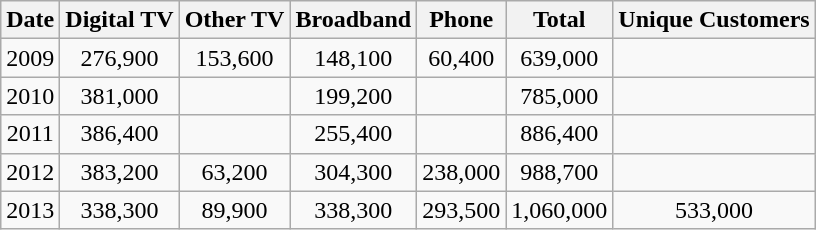<table class="wikitable" style="text-align:center;">
<tr>
<th>Date</th>
<th>Digital TV</th>
<th>Other TV</th>
<th>Broadband</th>
<th>Phone</th>
<th>Total</th>
<th>Unique Customers</th>
</tr>
<tr>
<td>2009</td>
<td>276,900</td>
<td>153,600</td>
<td>148,100</td>
<td>60,400</td>
<td>639,000</td>
<td></td>
</tr>
<tr>
<td>2010</td>
<td>381,000</td>
<td></td>
<td>199,200</td>
<td></td>
<td>785,000</td>
<td></td>
</tr>
<tr>
<td>2011</td>
<td>386,400</td>
<td></td>
<td>255,400</td>
<td></td>
<td>886,400</td>
<td></td>
</tr>
<tr>
<td>2012</td>
<td>383,200</td>
<td>63,200</td>
<td>304,300</td>
<td>238,000</td>
<td>988,700</td>
<td></td>
</tr>
<tr [>
<td>2013</td>
<td>338,300</td>
<td>89,900</td>
<td>338,300</td>
<td>293,500</td>
<td>1,060,000</td>
<td>533,000</td>
</tr>
</table>
